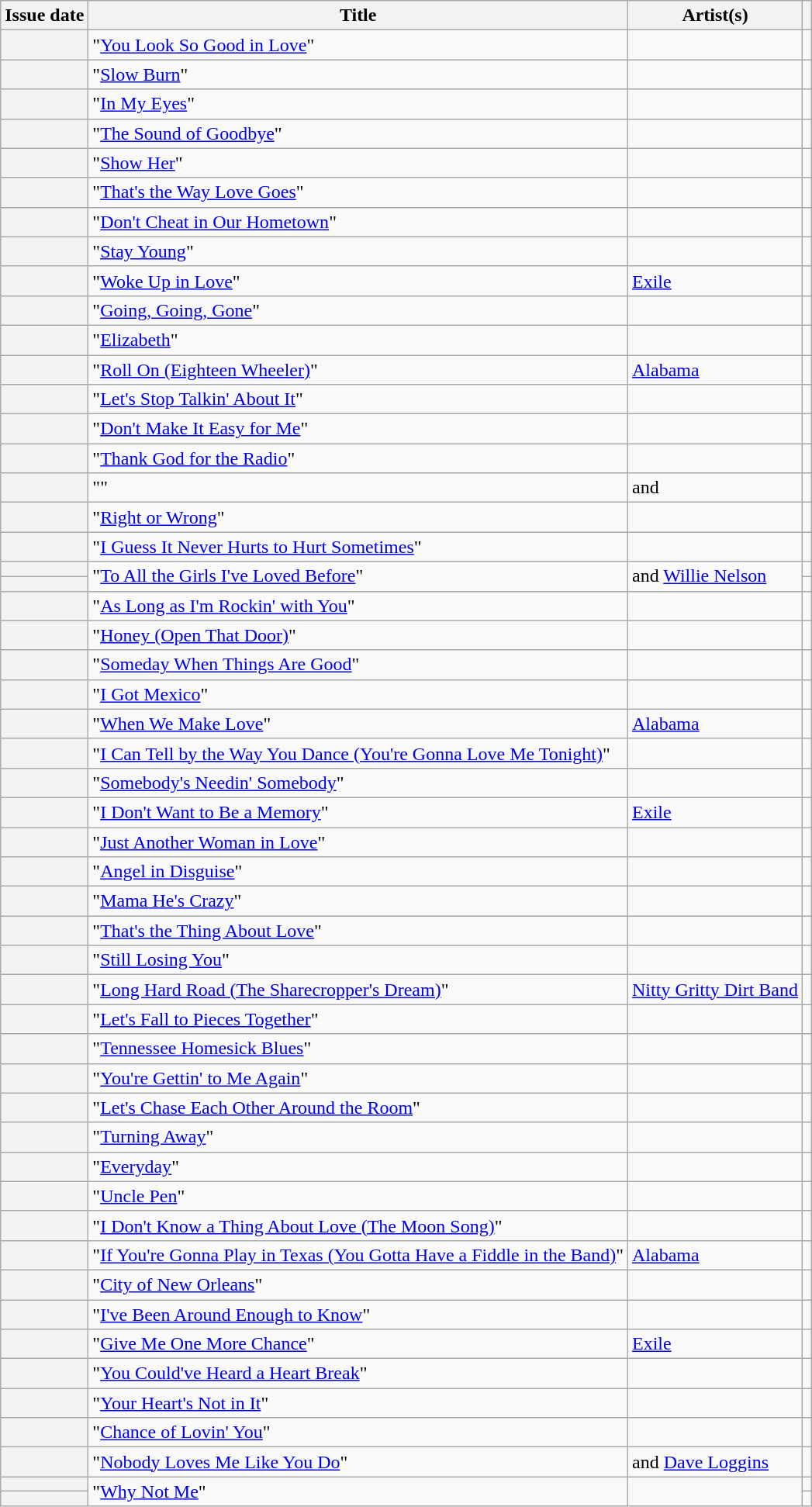<table class="wikitable sortable plainrowheaders">
<tr>
<th scope=col>Issue date</th>
<th scope=col>Title</th>
<th scope=col>Artist(s)</th>
<th scope=col class=unsortable></th>
</tr>
<tr>
<th scope=row></th>
<td>"<a href='#'>You Look So Good in Love</a>"</td>
<td></td>
<td style="text-align: center;"></td>
</tr>
<tr>
<th scope=row></th>
<td>"<a href='#'>Slow Burn</a>"</td>
<td></td>
<td style="text-align: center;"></td>
</tr>
<tr>
<th scope=row></th>
<td>"<a href='#'>In My Eyes</a>"</td>
<td></td>
<td style="text-align: center;"></td>
</tr>
<tr>
<th scope=row></th>
<td>"<a href='#'>The Sound of Goodbye</a>"</td>
<td></td>
<td style="text-align: center;"></td>
</tr>
<tr>
<th scope=row></th>
<td>"<a href='#'>Show Her</a>"</td>
<td></td>
<td style="text-align: center;"></td>
</tr>
<tr>
<th scope=row></th>
<td>"<a href='#'>That's the Way Love Goes</a>"</td>
<td></td>
<td style="text-align: center;"></td>
</tr>
<tr>
<th scope=row></th>
<td>"<a href='#'>Don't Cheat in Our Hometown</a>"</td>
<td></td>
<td style="text-align: center;"></td>
</tr>
<tr>
<th scope=row></th>
<td>"<a href='#'>Stay Young</a>"</td>
<td></td>
<td style="text-align: center;"></td>
</tr>
<tr>
<th scope=row></th>
<td>"<a href='#'>Woke Up in Love</a>"</td>
<td><a href='#'>Exile</a></td>
<td style="text-align: center;"></td>
</tr>
<tr>
<th scope=row></th>
<td>"<a href='#'>Going, Going, Gone</a>"</td>
<td></td>
<td style="text-align: center;"></td>
</tr>
<tr>
<th scope=row></th>
<td>"<a href='#'>Elizabeth</a>"</td>
<td></td>
<td style="text-align: center;"></td>
</tr>
<tr>
<th scope=row></th>
<td>"<a href='#'>Roll On (Eighteen Wheeler)</a>"</td>
<td><a href='#'>Alabama</a></td>
<td style="text-align: center;"></td>
</tr>
<tr>
<th scope=row></th>
<td>"<a href='#'>Let's Stop Talkin' About It</a>"</td>
<td></td>
<td style="text-align: center;"></td>
</tr>
<tr>
<th scope=row></th>
<td>"<a href='#'>Don't Make It Easy for Me</a>"</td>
<td></td>
<td style="text-align: center;"></td>
</tr>
<tr>
<th scope=row></th>
<td>"<a href='#'>Thank God for the Radio</a>"</td>
<td></td>
<td style="text-align: center;"></td>
</tr>
<tr>
<th scope=row></th>
<td>""</td>
<td> and </td>
<td style="text-align: center;"></td>
</tr>
<tr>
<th scope=row></th>
<td>"<a href='#'>Right or Wrong</a>"</td>
<td></td>
<td style="text-align: center;"></td>
</tr>
<tr>
<th scope=row></th>
<td>"<a href='#'>I Guess It Never Hurts to Hurt Sometimes</a>"</td>
<td></td>
<td style="text-align: center;"></td>
</tr>
<tr>
<th scope=row></th>
<td rowspan=2>"<a href='#'>To All the Girls I've Loved Before</a>"</td>
<td rowspan=2> and <a href='#'>Willie Nelson</a></td>
<td style="text-align: center;"></td>
</tr>
<tr>
<th scope=row></th>
<td style="text-align: center;"></td>
</tr>
<tr>
<th scope=row></th>
<td>"<a href='#'>As Long as I'm Rockin' with You</a>"</td>
<td></td>
<td style="text-align: center;"></td>
</tr>
<tr ||>
<th scope=row></th>
<td>"<a href='#'>Honey (Open That Door)</a>"</td>
<td></td>
<td style="text-align: center;"></td>
</tr>
<tr>
<th scope=row></th>
<td>"<a href='#'>Someday When Things Are Good</a>"</td>
<td></td>
<td style="text-align: center;"></td>
</tr>
<tr>
<th scope=row></th>
<td>"<a href='#'>I Got Mexico</a>"</td>
<td></td>
<td style="text-align: center;"></td>
</tr>
<tr>
<th scope=row></th>
<td>"<a href='#'>When We Make Love</a>"</td>
<td><a href='#'>Alabama</a></td>
<td style="text-align: center;"></td>
</tr>
<tr>
<th scope=row></th>
<td>"<a href='#'>I Can Tell by the Way You Dance (You're Gonna Love Me Tonight)</a>"</td>
<td></td>
<td style="text-align: center;"></td>
</tr>
<tr>
<th scope=row></th>
<td>"<a href='#'>Somebody's Needin' Somebody</a>"</td>
<td></td>
<td style="text-align: center;"></td>
</tr>
<tr>
<th scope=row></th>
<td>"<a href='#'>I Don't Want to Be a Memory</a>"</td>
<td><a href='#'>Exile</a></td>
<td style="text-align: center;"></td>
</tr>
<tr>
<th scope=row></th>
<td>"<a href='#'>Just Another Woman in Love</a>"</td>
<td></td>
<td style="text-align: center;"></td>
</tr>
<tr>
<th scope=row></th>
<td>"<a href='#'>Angel in Disguise</a>"</td>
<td></td>
<td style="text-align: center;"></td>
</tr>
<tr>
<th scope=row></th>
<td>"<a href='#'>Mama He's Crazy</a>"</td>
<td></td>
<td style="text-align: center;"></td>
</tr>
<tr>
<th scope=row></th>
<td>"<a href='#'>That's the Thing About Love</a>"</td>
<td></td>
<td style="text-align: center;"></td>
</tr>
<tr>
<th scope=row></th>
<td>"<a href='#'>Still Losing You</a>"</td>
<td></td>
<td style="text-align: center;"></td>
</tr>
<tr>
<th scope=row></th>
<td>"<a href='#'>Long Hard Road (The Sharecropper's Dream)</a>"</td>
<td><a href='#'>Nitty Gritty Dirt Band</a></td>
<td style="text-align: center;"></td>
</tr>
<tr>
<th scope=row></th>
<td>"<a href='#'>Let's Fall to Pieces Together</a>"</td>
<td></td>
<td style="text-align: center;"></td>
</tr>
<tr>
<th scope=row></th>
<td>"<a href='#'>Tennessee Homesick Blues</a>"</td>
<td></td>
<td style="text-align: center;"></td>
</tr>
<tr>
<th scope=row></th>
<td>"<a href='#'>You're Gettin' to Me Again</a>"</td>
<td></td>
<td style="text-align: center;"></td>
</tr>
<tr>
<th scope=row></th>
<td>"<a href='#'>Let's Chase Each Other Around the Room</a>"</td>
<td></td>
<td style="text-align: center;"></td>
</tr>
<tr>
<th scope=row></th>
<td>"<a href='#'>Turning Away</a>"</td>
<td></td>
<td style="text-align: center;"></td>
</tr>
<tr>
<th scope=row></th>
<td>"<a href='#'>Everyday</a>"</td>
<td></td>
<td style="text-align: center;"></td>
</tr>
<tr>
<th scope=row></th>
<td>"<a href='#'>Uncle Pen</a>"</td>
<td></td>
<td style="text-align: center;"></td>
</tr>
<tr>
<th scope=row></th>
<td>"<a href='#'>I Don't Know a Thing About Love (The Moon Song)</a>"</td>
<td></td>
<td style="text-align: center;"></td>
</tr>
<tr>
<th scope=row></th>
<td>"<a href='#'>If You're Gonna Play in Texas (You Gotta Have a Fiddle in the Band)</a>"</td>
<td><a href='#'>Alabama</a></td>
<td style="text-align: center;"></td>
</tr>
<tr>
<th scope=row></th>
<td>"<a href='#'>City of New Orleans</a>"</td>
<td></td>
<td style="text-align: center;"></td>
</tr>
<tr>
<th scope=row></th>
<td>"<a href='#'>I've Been Around Enough to Know</a>"</td>
<td></td>
<td style="text-align: center;"></td>
</tr>
<tr>
<th scope=row></th>
<td>"<a href='#'>Give Me One More Chance</a>"</td>
<td><a href='#'>Exile</a></td>
<td style="text-align: center;"></td>
</tr>
<tr>
<th scope=row></th>
<td>"<a href='#'>You Could've Heard a Heart Break</a>"</td>
<td></td>
<td style="text-align: center;"></td>
</tr>
<tr>
<th scope=row></th>
<td>"<a href='#'>Your Heart's Not in It</a>"</td>
<td></td>
<td style="text-align: center;"></td>
</tr>
<tr>
<th scope=row></th>
<td>"<a href='#'>Chance of Lovin' You</a>"</td>
<td></td>
<td style="text-align: center;"></td>
</tr>
<tr>
<th scope=row></th>
<td>"<a href='#'>Nobody Loves Me Like You Do</a>"</td>
<td> and <a href='#'>Dave Loggins</a></td>
<td style="text-align: center;"></td>
</tr>
<tr>
<th scope=row></th>
<td rowspan=2>"<a href='#'>Why Not Me</a>"</td>
<td rowspan=2></td>
<td style="text-align: center;"></td>
</tr>
<tr>
<th scope=row></th>
<td style="text-align: center;"></td>
</tr>
</table>
